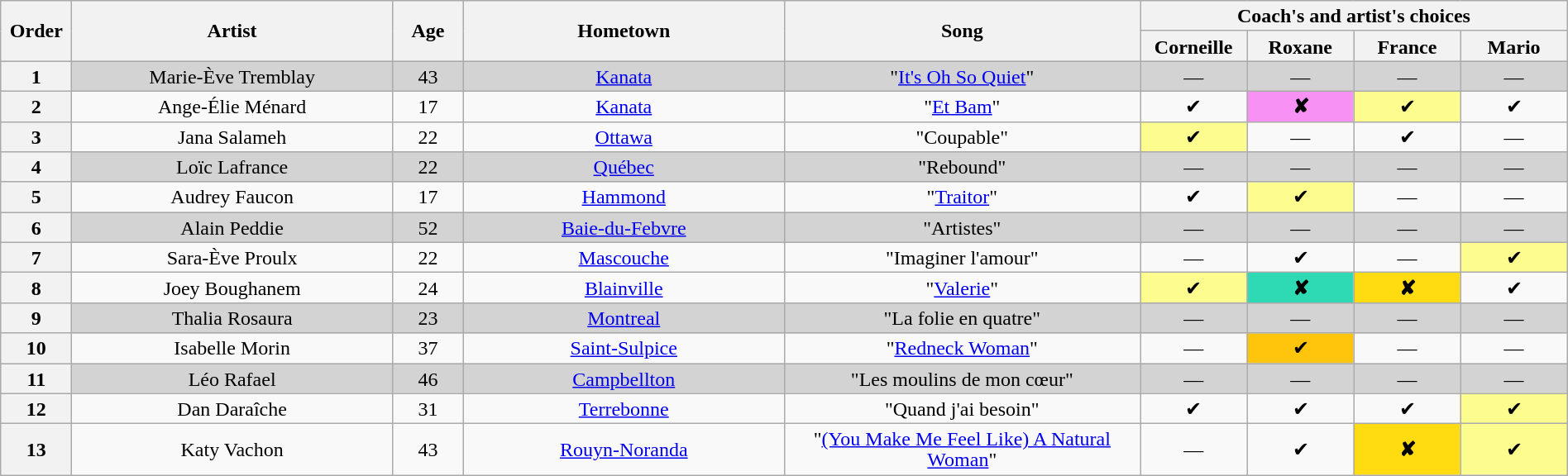<table class="wikitable" style="text-align:center; line-height:17px; width:100%;">
<tr>
<th scope="col" rowspan="2" style="width:04%;">Order</th>
<th scope="col" rowspan="2" style="width:18%;">Artist</th>
<th scope="col" rowspan="2" style="width:04%;">Age</th>
<th scope="col" rowspan="2" style="width:18%;">Hometown</th>
<th scope="col" rowspan="2" style="width:20%;">Song</th>
<th scope="col" colspan="4" style="width:24%;">Coach's and artist's choices</th>
</tr>
<tr>
<th style="width:06%;">Corneille</th>
<th style="width:06%;">Roxane</th>
<th style="width:06%;">France</th>
<th style="width:06%;">Mario</th>
</tr>
<tr bgcolor=lightgrey>
<th>1</th>
<td>Marie-Ève Tremblay</td>
<td>43</td>
<td><a href='#'>Kanata</a></td>
<td>"<a href='#'>It's Oh So Quiet</a>"</td>
<td>—</td>
<td>—</td>
<td>—</td>
<td>—</td>
</tr>
<tr>
<th>2</th>
<td>Ange-Élie Ménard</td>
<td>17</td>
<td><a href='#'>Kanata</a></td>
<td>"<a href='#'>Et Bam</a>"</td>
<td>✔</td>
<td style="background:#f791f3"><strong>✘</strong></td>
<td style="background:#fdfc8f;">✔</td>
<td>✔</td>
</tr>
<tr>
<th>3</th>
<td>Jana Salameh</td>
<td>22</td>
<td><a href='#'>Ottawa</a></td>
<td>"Coupable"</td>
<td style="background:#fdfc8f;">✔</td>
<td>—</td>
<td>✔</td>
<td>—</td>
</tr>
<tr bgcolor=lightgrey>
<th>4</th>
<td>Loïc Lafrance</td>
<td>22</td>
<td><a href='#'>Québec</a></td>
<td>"Rebound"</td>
<td>—</td>
<td>—</td>
<td>—</td>
<td>—</td>
</tr>
<tr>
<th>5</th>
<td>Audrey Faucon</td>
<td>17</td>
<td><a href='#'>Hammond</a></td>
<td>"<a href='#'>Traitor</a>"</td>
<td>✔</td>
<td style="background:#fdfc8f;">✔</td>
<td>—</td>
<td>—</td>
</tr>
<tr bgcolor=lightgrey>
<th>6</th>
<td>Alain Peddie</td>
<td>52</td>
<td><a href='#'>Baie-du-Febvre</a></td>
<td>"Artistes"</td>
<td>—</td>
<td>—</td>
<td>—</td>
<td>—</td>
</tr>
<tr>
<th>7</th>
<td>Sara-Ève Proulx</td>
<td>22</td>
<td><a href='#'>Mascouche</a></td>
<td>"Imaginer l'amour"</td>
<td>—</td>
<td>✔</td>
<td>—</td>
<td style="background:#fdfc8f;">✔</td>
</tr>
<tr>
<th>8</th>
<td>Joey Boughanem</td>
<td>24</td>
<td><a href='#'>Blainville</a></td>
<td>"<a href='#'>Valerie</a>"</td>
<td style="background:#fdfc8f;">✔</td>
<td style="background:#2ddab4"><strong>✘</strong></td>
<td style="background:#ffdb11"><strong>✘</strong></td>
<td>✔</td>
</tr>
<tr bgcolor=lightgrey>
<th>9</th>
<td>Thalia Rosaura</td>
<td>23</td>
<td><a href='#'>Montreal</a></td>
<td>"La folie en quatre"</td>
<td>—</td>
<td>—</td>
<td>—</td>
<td>—</td>
</tr>
<tr>
<th>10</th>
<td>Isabelle Morin</td>
<td>37</td>
<td><a href='#'>Saint-Sulpice</a></td>
<td>"<a href='#'>Redneck Woman</a>"</td>
<td>—</td>
<td style="background:#FFC40C">✔</td>
<td>—</td>
<td>—</td>
</tr>
<tr bgcolor=lightgrey>
<th>11</th>
<td>Léo Rafael</td>
<td>46</td>
<td><a href='#'>Campbellton</a></td>
<td>"Les moulins de mon cœur"</td>
<td>—</td>
<td>—</td>
<td>—</td>
<td>—</td>
</tr>
<tr>
<th>12</th>
<td>Dan Daraîche</td>
<td>31</td>
<td><a href='#'>Terrebonne</a></td>
<td>"Quand j'ai besoin"</td>
<td>✔</td>
<td>✔</td>
<td>✔</td>
<td style="background:#fdfc8f;">✔</td>
</tr>
<tr>
<th>13</th>
<td>Katy Vachon</td>
<td>43</td>
<td><a href='#'>Rouyn-Noranda</a></td>
<td>"<a href='#'>(You Make Me Feel Like) A Natural Woman</a>"</td>
<td>—</td>
<td>✔</td>
<td style="background:#ffdb11"><strong>✘</strong></td>
<td style="background:#fdfc8f;">✔</td>
</tr>
</table>
